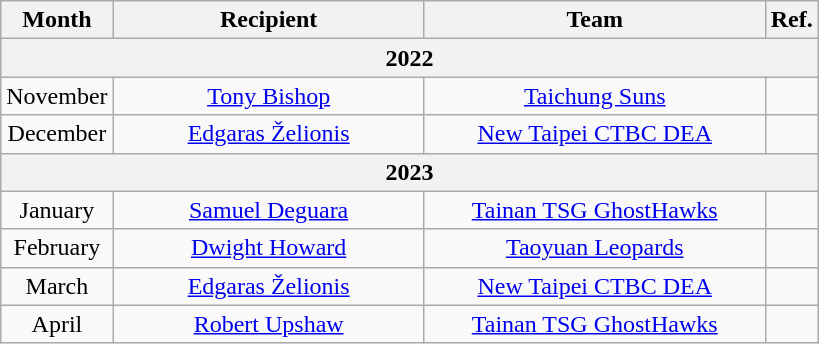<table class="wikitable" style="text-align: center;">
<tr>
<th>Month</th>
<th style="width:200px;">Recipient</th>
<th style="width:220px;">Team</th>
<th style="width:20px;">Ref.</th>
</tr>
<tr>
<th colspan=4>2022</th>
</tr>
<tr>
<td>November</td>
<td><a href='#'>Tony Bishop</a></td>
<td><a href='#'>Taichung Suns</a></td>
<td></td>
</tr>
<tr>
<td>December</td>
<td><a href='#'>Edgaras Želionis</a></td>
<td><a href='#'>New Taipei CTBC DEA</a></td>
<td></td>
</tr>
<tr>
<th colspan=4>2023</th>
</tr>
<tr>
<td>January</td>
<td><a href='#'>Samuel Deguara</a></td>
<td><a href='#'>Tainan TSG GhostHawks</a></td>
<td></td>
</tr>
<tr>
<td>February</td>
<td><a href='#'>Dwight Howard</a></td>
<td><a href='#'>Taoyuan Leopards</a></td>
<td></td>
</tr>
<tr>
<td>March</td>
<td><a href='#'>Edgaras Želionis</a></td>
<td><a href='#'>New Taipei CTBC DEA</a></td>
<td></td>
</tr>
<tr>
<td>April</td>
<td><a href='#'>Robert Upshaw</a></td>
<td><a href='#'>Tainan TSG GhostHawks</a></td>
<td></td>
</tr>
</table>
